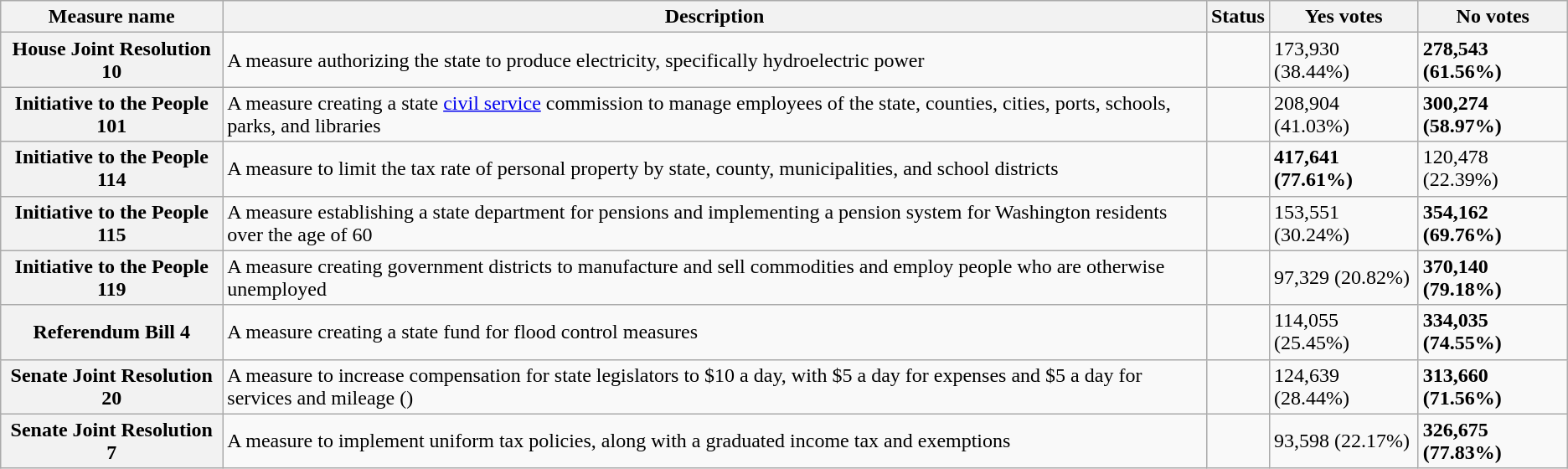<table class="wikitable sortable plainrowheaders">
<tr>
<th scope=col>Measure name</th>
<th scope=col class=unsortable>Description</th>
<th scope=col>Status</th>
<th scope=col>Yes votes</th>
<th scope=col>No votes</th>
</tr>
<tr>
<th scope=row>House Joint Resolution 10</th>
<td>A measure authorizing the state to produce electricity, specifically hydroelectric power</td>
<td></td>
<td>173,930 (38.44%)</td>
<td><strong>278,543 (61.56%)</strong></td>
</tr>
<tr>
<th scope=row>Initiative to the People 101</th>
<td>A measure creating a state <a href='#'>civil service</a> commission to manage employees of the state, counties, cities, ports, schools, parks, and libraries</td>
<td></td>
<td>208,904 (41.03%)</td>
<td><strong>300,274 (58.97%)</strong></td>
</tr>
<tr>
<th scope=row>Initiative to the People 114</th>
<td>A measure to limit the tax rate of personal property by state, county, municipalities, and school districts</td>
<td></td>
<td><strong>417,641 (77.61%)</strong></td>
<td>120,478 (22.39%)</td>
</tr>
<tr>
<th scope=row>Initiative to the People 115</th>
<td>A measure establishing a state department for pensions and implementing a pension system for Washington residents over the age of 60</td>
<td></td>
<td>153,551 (30.24%)</td>
<td><strong>354,162 (69.76%)</strong></td>
</tr>
<tr>
<th scope=row>Initiative to the People 119</th>
<td>A measure creating government districts to manufacture and sell commodities and employ people who are otherwise unemployed</td>
<td></td>
<td>97,329 (20.82%)</td>
<td><strong>370,140 (79.18%)</strong></td>
</tr>
<tr>
<th scope=row>Referendum Bill 4</th>
<td>A measure creating a state fund for flood control measures</td>
<td></td>
<td>114,055 (25.45%)</td>
<td><strong>334,035 (74.55%)</strong></td>
</tr>
<tr>
<th scope=row>Senate Joint Resolution 20</th>
<td>A measure to increase compensation for state legislators to $10 a day, with $5 a day for expenses and $5 a day for services and mileage ()</td>
<td></td>
<td>124,639 (28.44%)</td>
<td><strong>313,660 (71.56%)</strong></td>
</tr>
<tr>
<th scope=row>Senate Joint Resolution 7</th>
<td>A measure to implement uniform tax policies, along with a graduated income tax and exemptions</td>
<td></td>
<td>93,598 (22.17%)</td>
<td><strong>326,675 (77.83%)</strong></td>
</tr>
</table>
